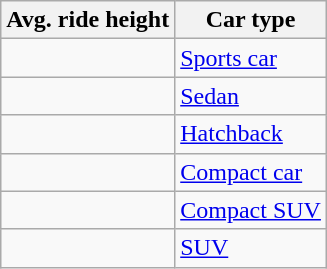<table class="wikitable sortable">
<tr>
<th>Avg. ride height</th>
<th>Car type</th>
</tr>
<tr>
<td></td>
<td><a href='#'>Sports car</a></td>
</tr>
<tr>
<td></td>
<td><a href='#'>Sedan</a></td>
</tr>
<tr>
<td></td>
<td><a href='#'>Hatchback</a></td>
</tr>
<tr>
<td></td>
<td><a href='#'>Compact car</a></td>
</tr>
<tr>
<td></td>
<td><a href='#'>Compact SUV</a></td>
</tr>
<tr>
<td></td>
<td><a href='#'>SUV</a></td>
</tr>
</table>
